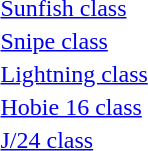<table>
<tr>
<td><a href='#'>Sunfish class</a> <br></td>
<td></td>
<td></td>
<td></td>
</tr>
<tr>
<td><a href='#'>Snipe class</a> <br></td>
<td></td>
<td></td>
<td></td>
</tr>
<tr>
<td><a href='#'>Lightning class</a> <br></td>
<td></td>
<td></td>
<td></td>
</tr>
<tr>
<td><a href='#'>Hobie 16 class</a> <br></td>
<td></td>
<td></td>
<td></td>
</tr>
<tr>
<td><a href='#'>J/24 class</a> <br></td>
<td></td>
<td></td>
<td></td>
</tr>
</table>
